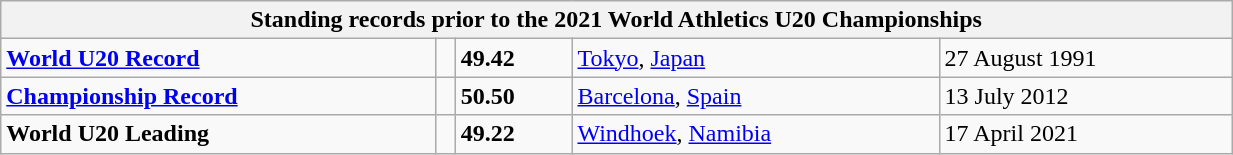<table class="wikitable" width=65%>
<tr>
<th colspan=5>Standing records prior to the 2021 World Athletics U20 Championships</th>
</tr>
<tr>
<td><strong><a href='#'>World U20 Record</a></strong></td>
<td></td>
<td><strong>49.42</strong></td>
<td><a href='#'>Tokyo</a>, <a href='#'>Japan</a></td>
<td>27 August 1991</td>
</tr>
<tr>
<td><strong><a href='#'>Championship Record</a></strong></td>
<td></td>
<td><strong>50.50</strong></td>
<td><a href='#'>Barcelona</a>, <a href='#'>Spain</a></td>
<td>13 July 2012</td>
</tr>
<tr>
<td><strong>World U20 Leading</strong></td>
<td></td>
<td><strong>49.22</strong></td>
<td><a href='#'>Windhoek</a>, <a href='#'>Namibia</a></td>
<td>17 April 2021</td>
</tr>
</table>
